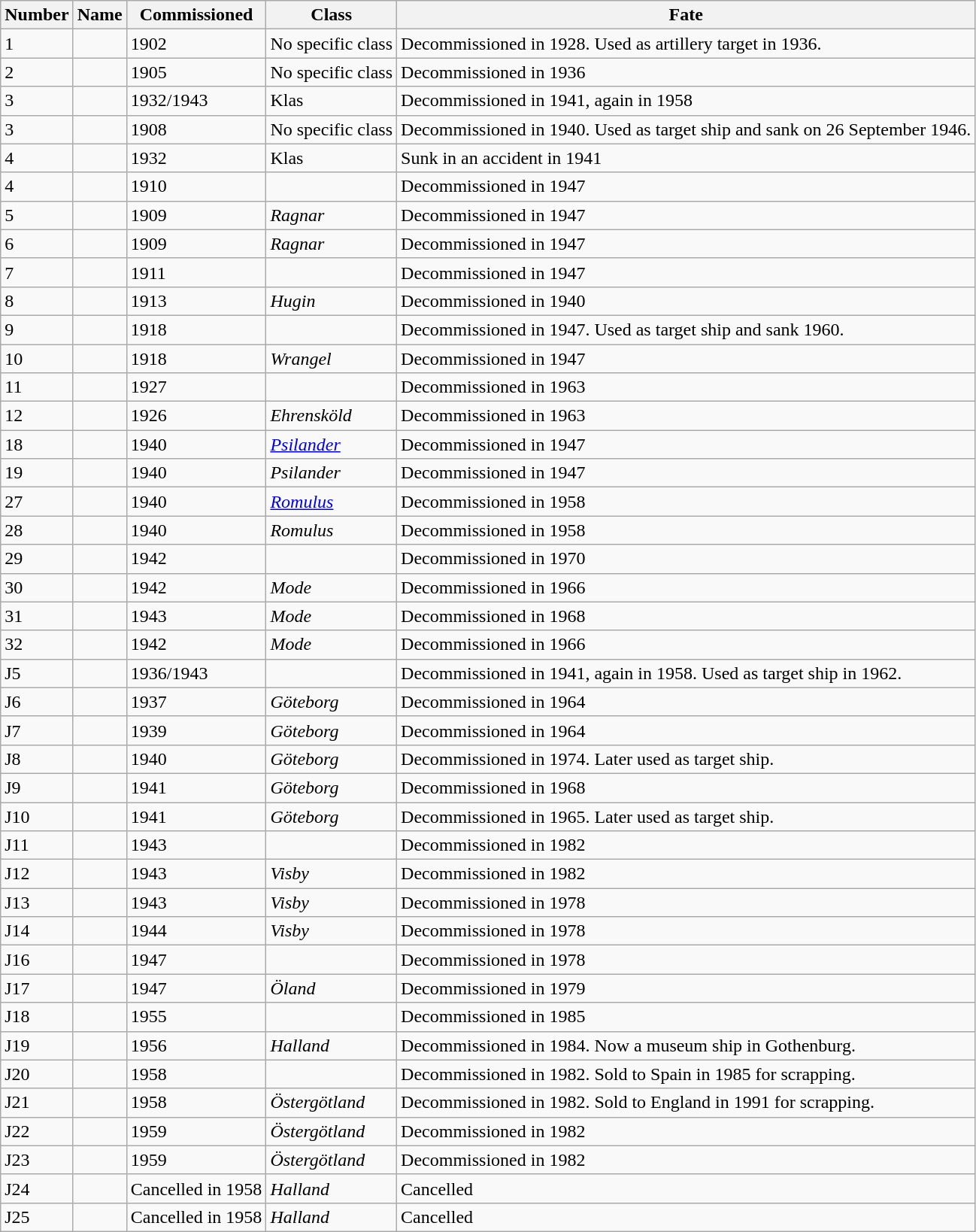<table class="wikitable">
<tr>
<th>Number</th>
<th>Name</th>
<th>Commissioned</th>
<th>Class</th>
<th>Fate</th>
</tr>
<tr>
<td>1 </td>
<td></td>
<td>1902</td>
<td>No specific class</td>
<td>Decommissioned in 1928. Used as artillery target in 1936.</td>
</tr>
<tr>
<td>2 </td>
<td></td>
<td>1905</td>
<td>No specific class</td>
<td>Decommissioned in 1936</td>
</tr>
<tr>
<td>3</td>
<td></td>
<td>1932/1943</td>
<td>Klas</td>
<td>Decommissioned in 1941, again in 1958</td>
</tr>
<tr>
<td>3</td>
<td></td>
<td>1908</td>
<td>No specific class</td>
<td>Decommissioned in 1940. Used as target ship and sank on 26 September 1946.</td>
</tr>
<tr>
<td>4</td>
<td></td>
<td>1932</td>
<td>Klas</td>
<td>Sunk in an accident in 1941</td>
</tr>
<tr>
<td>4 </td>
<td></td>
<td>1910</td>
<td></td>
<td>Decommissioned in 1947</td>
</tr>
<tr>
<td>5 </td>
<td></td>
<td>1909</td>
<td><em>Ragnar</em></td>
<td>Decommissioned in 1947</td>
</tr>
<tr>
<td>6 </td>
<td></td>
<td>1909</td>
<td><em>Ragnar</em></td>
<td>Decommissioned in 1947</td>
</tr>
<tr>
<td>7 </td>
<td></td>
<td>1911</td>
<td></td>
<td>Decommissioned in 1947</td>
</tr>
<tr>
<td>8</td>
<td></td>
<td>1913</td>
<td><em>Hugin</em></td>
<td>Decommissioned in 1940</td>
</tr>
<tr>
<td>9 </td>
<td></td>
<td>1918</td>
<td></td>
<td>Decommissioned in 1947. Used as target ship and sank 1960.</td>
</tr>
<tr>
<td>10 </td>
<td></td>
<td>1918</td>
<td><em>Wrangel</em></td>
<td>Decommissioned in 1947</td>
</tr>
<tr>
<td>11 </td>
<td></td>
<td>1927</td>
<td></td>
<td>Decommissioned in 1963</td>
</tr>
<tr>
<td>12 </td>
<td></td>
<td>1926</td>
<td><em>Ehrensköld</em></td>
<td>Decommissioned in 1963</td>
</tr>
<tr>
<td>18</td>
<td></td>
<td>1940</td>
<td><a href='#'><em>Psilander</em></a></td>
<td>Decommissioned in 1947</td>
</tr>
<tr>
<td>19</td>
<td></td>
<td>1940</td>
<td><em>Psilander</em></td>
<td>Decommissioned in 1947</td>
</tr>
<tr>
<td>27 </td>
<td></td>
<td>1940</td>
<td><a href='#'><em>Romulus</em></a></td>
<td>Decommissioned in 1958</td>
</tr>
<tr>
<td>28 </td>
<td></td>
<td>1940</td>
<td><em>Romulus</em></td>
<td>Decommissioned in 1958</td>
</tr>
<tr>
<td>29 </td>
<td></td>
<td>1942</td>
<td></td>
<td>Decommissioned in 1970</td>
</tr>
<tr>
<td>30 </td>
<td></td>
<td>1942</td>
<td><em>Mode</em></td>
<td>Decommissioned in 1966</td>
</tr>
<tr>
<td>31 </td>
<td></td>
<td>1943</td>
<td><em>Mode</em></td>
<td>Decommissioned in 1968</td>
</tr>
<tr>
<td>32 </td>
<td></td>
<td>1942</td>
<td><em>Mode</em></td>
<td>Decommissioned in 1966</td>
</tr>
<tr>
<td>J5</td>
<td></td>
<td>1936/1943</td>
<td></td>
<td>Decommissioned in 1941, again in 1958. Used as target ship in 1962.</td>
</tr>
<tr>
<td>J6</td>
<td></td>
<td>1937</td>
<td><em>Göteborg</em></td>
<td>Decommissioned in 1964</td>
</tr>
<tr>
<td>J7</td>
<td></td>
<td>1939</td>
<td><em>Göteborg</em></td>
<td>Decommissioned in 1964</td>
</tr>
<tr>
<td>J8</td>
<td></td>
<td>1940</td>
<td><em>Göteborg</em></td>
<td>Decommissioned in 1974. Later used as target ship.</td>
</tr>
<tr>
<td>J9</td>
<td></td>
<td>1941</td>
<td><em>Göteborg</em></td>
<td>Decommissioned in 1968</td>
</tr>
<tr>
<td>J10</td>
<td></td>
<td>1941</td>
<td><em>Göteborg</em></td>
<td>Decommissioned in 1965. Later used as target ship.</td>
</tr>
<tr>
<td>J11</td>
<td></td>
<td>1943</td>
<td></td>
<td>Decommissioned in 1982</td>
</tr>
<tr>
<td>J12</td>
<td></td>
<td>1943</td>
<td><em>Visby</em></td>
<td>Decommissioned in 1982</td>
</tr>
<tr>
<td>J13</td>
<td></td>
<td>1943</td>
<td><em>Visby</em></td>
<td>Decommissioned in 1978</td>
</tr>
<tr>
<td>J14</td>
<td></td>
<td>1944</td>
<td><em>Visby</em></td>
<td>Decommissioned in 1978</td>
</tr>
<tr>
<td>J16</td>
<td></td>
<td>1947</td>
<td></td>
<td>Decommissioned in 1978</td>
</tr>
<tr>
<td>J17</td>
<td></td>
<td>1947</td>
<td><em>Öland</em></td>
<td>Decommissioned in 1979</td>
</tr>
<tr>
<td>J18</td>
<td></td>
<td>1955</td>
<td></td>
<td>Decommissioned in 1985</td>
</tr>
<tr>
<td>J19</td>
<td></td>
<td>1956</td>
<td><em>Halland</em></td>
<td>Decommissioned in 1984. Now a museum ship in Gothenburg.</td>
</tr>
<tr>
<td>J20</td>
<td></td>
<td>1958</td>
<td></td>
<td>Decommissioned in 1982. Sold to Spain in 1985 for scrapping.</td>
</tr>
<tr>
<td>J21</td>
<td></td>
<td>1958</td>
<td><em>Östergötland</em></td>
<td>Decommissioned in 1982. Sold to England in 1991 for scrapping.</td>
</tr>
<tr>
<td>J22</td>
<td></td>
<td>1959</td>
<td><em>Östergötland</em></td>
<td>Decommissioned in 1982</td>
</tr>
<tr>
<td>J23</td>
<td></td>
<td>1959</td>
<td><em>Östergötland</em></td>
<td>Decommissioned in 1982</td>
</tr>
<tr>
<td>J24 </td>
<td></td>
<td>Cancelled in 1958</td>
<td><em>Halland</em></td>
<td>Cancelled</td>
</tr>
<tr>
<td>J25 </td>
<td></td>
<td>Cancelled in 1958</td>
<td><em>Halland</em></td>
<td>Cancelled</td>
</tr>
</table>
